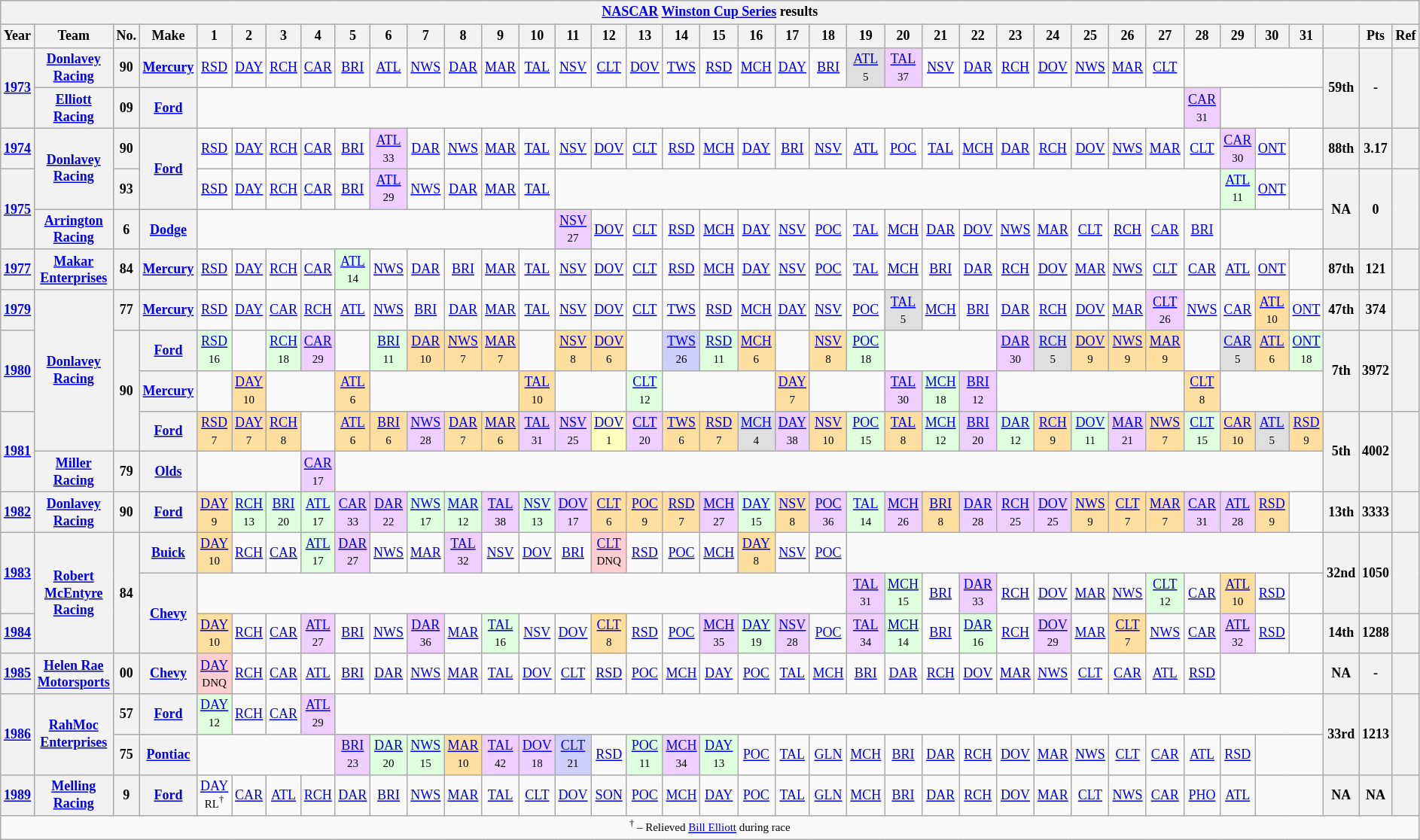<table class="wikitable" style="text-align:center; font-size:75%">
<tr>
<th colspan=45><a href='#'>NASCAR</a> <a href='#'>Winston Cup Series</a> results</th>
</tr>
<tr>
<th>Year</th>
<th>Team</th>
<th>No.</th>
<th>Make</th>
<th>1</th>
<th>2</th>
<th>3</th>
<th>4</th>
<th>5</th>
<th>6</th>
<th>7</th>
<th>8</th>
<th>9</th>
<th>10</th>
<th>11</th>
<th>12</th>
<th>13</th>
<th>14</th>
<th>15</th>
<th>16</th>
<th>17</th>
<th>18</th>
<th>19</th>
<th>20</th>
<th>21</th>
<th>22</th>
<th>23</th>
<th>24</th>
<th>25</th>
<th>26</th>
<th>27</th>
<th>28</th>
<th>29</th>
<th>30</th>
<th>31</th>
<th></th>
<th>Pts</th>
<th>Ref</th>
</tr>
<tr>
<th rowspan=2><a href='#'>1973</a></th>
<th><a href='#'>Donlavey Racing</a></th>
<th>90</th>
<th><a href='#'>Mercury</a></th>
<td><a href='#'>RSD</a></td>
<td><a href='#'>DAY</a></td>
<td><a href='#'>RCH</a></td>
<td><a href='#'>CAR</a></td>
<td><a href='#'>BRI</a></td>
<td><a href='#'>ATL</a></td>
<td><a href='#'>NWS</a></td>
<td><a href='#'>DAR</a></td>
<td><a href='#'>MAR</a></td>
<td><a href='#'>TAL</a></td>
<td><a href='#'>NSV</a></td>
<td><a href='#'>CLT</a></td>
<td><a href='#'>DOV</a></td>
<td><a href='#'>TWS</a></td>
<td><a href='#'>RSD</a></td>
<td><a href='#'>MCH</a></td>
<td><a href='#'>DAY</a></td>
<td><a href='#'>BRI</a></td>
<td style="background:#DFDFDF;"><a href='#'>ATL</a><br><small>5</small></td>
<td style="background:#EFCFFF;"><a href='#'>TAL</a><br><small>37</small></td>
<td><a href='#'>NSV</a></td>
<td><a href='#'>DAR</a></td>
<td><a href='#'>RCH</a></td>
<td><a href='#'>DOV</a></td>
<td><a href='#'>NWS</a></td>
<td><a href='#'>MAR</a></td>
<td><a href='#'>CLT</a></td>
<td colspan=4></td>
<th rowspan=2>59th</th>
<th rowspan=2>-</th>
<th rowspan=2></th>
</tr>
<tr>
<th><a href='#'>Elliott Racing</a></th>
<th>09</th>
<th><a href='#'>Ford</a></th>
<td colspan=27></td>
<td style="background:#EFCFFF;"><a href='#'>CAR</a><br><small>31</small></td>
<td colspan=3></td>
</tr>
<tr>
<th><a href='#'>1974</a></th>
<th rowspan=2><a href='#'>Donlavey Racing</a></th>
<th>90</th>
<th rowspan=2><a href='#'>Ford</a></th>
<td><a href='#'>RSD</a></td>
<td><a href='#'>DAY</a></td>
<td><a href='#'>RCH</a></td>
<td><a href='#'>CAR</a></td>
<td><a href='#'>BRI</a></td>
<td style="background:#EFCFFF;"><a href='#'>ATL</a><br><small>33</small></td>
<td><a href='#'>DAR</a></td>
<td><a href='#'>NWS</a></td>
<td><a href='#'>MAR</a></td>
<td><a href='#'>TAL</a></td>
<td><a href='#'>NSV</a></td>
<td><a href='#'>DOV</a></td>
<td><a href='#'>CLT</a></td>
<td><a href='#'>RSD</a></td>
<td><a href='#'>MCH</a></td>
<td><a href='#'>DAY</a></td>
<td><a href='#'>BRI</a></td>
<td><a href='#'>NSV</a></td>
<td><a href='#'>ATL</a></td>
<td><a href='#'>POC</a></td>
<td><a href='#'>TAL</a></td>
<td><a href='#'>MCH</a></td>
<td><a href='#'>DAR</a></td>
<td><a href='#'>RCH</a></td>
<td><a href='#'>DOV</a></td>
<td><a href='#'>NWS</a></td>
<td><a href='#'>MAR</a></td>
<td><a href='#'>CLT</a></td>
<td style="background:#EFCFFF;"><a href='#'>CAR</a><br><small>30</small></td>
<td><a href='#'>ONT</a></td>
<td></td>
<th>88th</th>
<th>3.17</th>
<th></th>
</tr>
<tr>
<th rowspan=2><a href='#'>1975</a></th>
<th>93</th>
<td><a href='#'>RSD</a></td>
<td><a href='#'>DAY</a></td>
<td><a href='#'>RCH</a></td>
<td><a href='#'>CAR</a></td>
<td><a href='#'>BRI</a></td>
<td style="background:#EFCFFF;"><a href='#'>ATL</a><br><small>29</small></td>
<td><a href='#'>NWS</a></td>
<td><a href='#'>DAR</a></td>
<td><a href='#'>MAR</a></td>
<td><a href='#'>TAL</a></td>
<td colspan=18></td>
<td style="background:#DFFFDF;"><a href='#'>ATL</a><br><small>11</small></td>
<td><a href='#'>ONT</a></td>
<td></td>
<th rowspan=2>NA</th>
<th rowspan=2>0</th>
<th rowspan=2></th>
</tr>
<tr>
<th><a href='#'>Arrington Racing</a></th>
<th>6</th>
<th><a href='#'>Dodge</a></th>
<td colspan=10></td>
<td style="background:#EFCFFF;"><a href='#'>NSV</a><br><small>27</small></td>
<td><a href='#'>DOV</a></td>
<td><a href='#'>CLT</a></td>
<td><a href='#'>RSD</a></td>
<td><a href='#'>MCH</a></td>
<td><a href='#'>DAY</a></td>
<td><a href='#'>NSV</a></td>
<td><a href='#'>POC</a></td>
<td><a href='#'>TAL</a></td>
<td><a href='#'>MCH</a></td>
<td><a href='#'>DAR</a></td>
<td><a href='#'>DOV</a></td>
<td><a href='#'>NWS</a></td>
<td><a href='#'>MAR</a></td>
<td><a href='#'>CLT</a></td>
<td><a href='#'>RCH</a></td>
<td><a href='#'>CAR</a></td>
<td><a href='#'>BRI</a></td>
<td colspan=3></td>
</tr>
<tr>
<th><a href='#'>1977</a></th>
<th><a href='#'>Makar Enterprises</a></th>
<th>84</th>
<th><a href='#'>Mercury</a></th>
<td><a href='#'>RSD</a></td>
<td><a href='#'>DAY</a></td>
<td><a href='#'>RCH</a></td>
<td><a href='#'>CAR</a></td>
<td style="background:#DFFFDF;"><a href='#'>ATL</a><br><small>14</small></td>
<td><a href='#'>NWS</a></td>
<td><a href='#'>DAR</a></td>
<td><a href='#'>BRI</a></td>
<td><a href='#'>MAR</a></td>
<td><a href='#'>TAL</a></td>
<td><a href='#'>NSV</a></td>
<td><a href='#'>DOV</a></td>
<td><a href='#'>CLT</a></td>
<td><a href='#'>RSD</a></td>
<td><a href='#'>MCH</a></td>
<td><a href='#'>DAY</a></td>
<td><a href='#'>NSV</a></td>
<td><a href='#'>POC</a></td>
<td><a href='#'>TAL</a></td>
<td><a href='#'>MCH</a></td>
<td><a href='#'>BRI</a></td>
<td><a href='#'>DAR</a></td>
<td><a href='#'>RCH</a></td>
<td><a href='#'>DOV</a></td>
<td><a href='#'>MAR</a></td>
<td><a href='#'>NWS</a></td>
<td><a href='#'>CLT</a></td>
<td><a href='#'>CAR</a></td>
<td><a href='#'>ATL</a></td>
<td><a href='#'>ONT</a></td>
<td></td>
<th>87th</th>
<th>121</th>
<th></th>
</tr>
<tr>
<th><a href='#'>1979</a></th>
<th rowspan=4><a href='#'>Donlavey Racing</a></th>
<th>77</th>
<th><a href='#'>Mercury</a></th>
<td><a href='#'>RSD</a></td>
<td><a href='#'>DAY</a></td>
<td><a href='#'>CAR</a></td>
<td><a href='#'>RCH</a></td>
<td><a href='#'>ATL</a></td>
<td><a href='#'>NWS</a></td>
<td><a href='#'>BRI</a></td>
<td><a href='#'>DAR</a></td>
<td><a href='#'>MAR</a></td>
<td><a href='#'>TAL</a></td>
<td><a href='#'>NSV</a></td>
<td><a href='#'>DOV</a></td>
<td><a href='#'>CLT</a></td>
<td><a href='#'>TWS</a></td>
<td><a href='#'>RSD</a></td>
<td><a href='#'>MCH</a></td>
<td><a href='#'>DAY</a></td>
<td><a href='#'>NSV</a></td>
<td><a href='#'>POC</a></td>
<td style="background:#DFDFDF;"><a href='#'>TAL</a><br><small>5</small></td>
<td><a href='#'>MCH</a></td>
<td><a href='#'>BRI</a></td>
<td><a href='#'>DAR</a></td>
<td><a href='#'>RCH</a></td>
<td><a href='#'>DOV</a></td>
<td><a href='#'>MAR</a></td>
<td style="background:#EFCFFF;"><a href='#'>CLT</a><br><small>26</small></td>
<td><a href='#'>NWS</a></td>
<td><a href='#'>CAR</a></td>
<td style="background:#FFDF9F;"><a href='#'>ATL</a><br><small>10</small></td>
<td><a href='#'>ONT</a></td>
<th>47th</th>
<th>374</th>
<th></th>
</tr>
<tr>
<th rowspan=2><a href='#'>1980</a></th>
<th rowspan=3>90</th>
<th><a href='#'>Ford</a></th>
<td style="background:#DFFFDF;"><a href='#'>RSD</a><br><small>16</small></td>
<td></td>
<td style="background:#DFFFDF;"><a href='#'>RCH</a><br><small>18</small></td>
<td style="background:#EFCFFF;"><a href='#'>CAR</a><br><small>29</small></td>
<td></td>
<td style="background:#DFFFDF;"><a href='#'>BRI</a><br><small>11</small></td>
<td style="background:#FFDF9F;"><a href='#'>DAR</a><br><small>10</small></td>
<td style="background:#FFDF9F;"><a href='#'>NWS</a><br><small>7</small></td>
<td style="background:#FFDF9F;"><a href='#'>MAR</a><br><small>7</small></td>
<td></td>
<td style="background:#FFDF9F;"><a href='#'>NSV</a><br><small>8</small></td>
<td style="background:#FFDF9F;"><a href='#'>DOV</a><br><small>6</small></td>
<td></td>
<td style="background:#CFCFFF;"><a href='#'>TWS</a><br><small>26</small></td>
<td style="background:#DFFFDF;"><a href='#'>RSD</a><br><small>11</small></td>
<td style="background:#FFDF9F;"><a href='#'>MCH</a><br><small>6</small></td>
<td></td>
<td style="background:#FFDF9F;"><a href='#'>NSV</a><br><small>8</small></td>
<td style="background:#DFFFDF;"><a href='#'>POC</a><br><small>18</small></td>
<td colspan=3></td>
<td style="background:#EFCFFF;"><a href='#'>DAR</a><br><small>30</small></td>
<td style="background:#DFDFDF;"><a href='#'>RCH</a><br><small>5</small></td>
<td style="background:#FFDF9F;"><a href='#'>DOV</a><br><small>9</small></td>
<td style="background:#FFDF9F;"><a href='#'>NWS</a><br><small>9</small></td>
<td style="background:#FFDF9F;"><a href='#'>MAR</a><br><small>9</small></td>
<td></td>
<td style="background:#DFDFDF;"><a href='#'>CAR</a><br><small>5</small></td>
<td style="background:#FFDF9F;"><a href='#'>ATL</a><br><small>6</small></td>
<td style="background:#DFFFDF;"><a href='#'>ONT</a><br><small>18</small></td>
<th rowspan=2>7th</th>
<th rowspan=2>3972</th>
<th rowspan=2></th>
</tr>
<tr>
<th><a href='#'>Mercury</a></th>
<td></td>
<td style="background:#FFDF9F;"><a href='#'>DAY</a><br><small>10</small></td>
<td colspan=2></td>
<td style="background:#FFDF9F;"><a href='#'>ATL</a><br><small>6</small></td>
<td colspan=4></td>
<td style="background:#FFDF9F;"><a href='#'>TAL</a><br><small>10</small></td>
<td colspan=2></td>
<td style="background:#DFFFDF;"><a href='#'>CLT</a><br><small>12</small></td>
<td colspan=3></td>
<td style="background:#FFDF9F;"><a href='#'>DAY</a><br><small>7</small></td>
<td colspan=2></td>
<td style="background:#EFCFFF;"><a href='#'>TAL</a><br><small>30</small></td>
<td style="background:#DFFFDF;"><a href='#'>MCH</a><br><small>18</small></td>
<td style="background:#EFCFFF;"><a href='#'>BRI</a><br><small>12</small></td>
<td colspan=5></td>
<td style="background:#FFDF9F;"><a href='#'>CLT</a><br><small>8</small></td>
<td colspan=3></td>
</tr>
<tr>
<th rowspan=2><a href='#'>1981</a></th>
<th><a href='#'>Ford</a></th>
<td style="background:#FFDF9F;"><a href='#'>RSD</a><br><small>7</small></td>
<td style="background:#FFDF9F;"><a href='#'>DAY</a><br><small>7</small></td>
<td style="background:#FFDF9F;"><a href='#'>RCH</a><br><small>8</small></td>
<td></td>
<td style="background:#FFDF9F;"><a href='#'>ATL</a><br><small>6</small></td>
<td style="background:#FFDF9F;"><a href='#'>BRI</a><br><small>6</small></td>
<td style="background:#EFCFFF;"><a href='#'>NWS</a><br><small>28</small></td>
<td style="background:#FFDF9F;"><a href='#'>DAR</a><br><small>7</small></td>
<td style="background:#FFDF9F;"><a href='#'>MAR</a><br><small>6</small></td>
<td style="background:#EFCFFF;"><a href='#'>TAL</a><br><small>31</small></td>
<td style="background:#EFCFFF;"><a href='#'>NSV</a><br><small>25</small></td>
<td style="background:#FFFFBF;"><a href='#'>DOV</a><br><small>1</small></td>
<td style="background:#EFCFFF;"><a href='#'>CLT</a><br><small>20</small></td>
<td style="background:#FFDF9F;"><a href='#'>TWS</a><br><small>6</small></td>
<td style="background:#FFDF9F;"><a href='#'>RSD</a><br><small>7</small></td>
<td style="background:#DFDFDF;"><a href='#'>MCH</a><br><small>4</small></td>
<td style="background:#EFCFFF;"><a href='#'>DAY</a><br><small>38</small></td>
<td style="background:#FFDF9F;"><a href='#'>NSV</a><br><small>10</small></td>
<td style="background:#DFFFDF;"><a href='#'>POC</a><br><small>15</small></td>
<td style="background:#FFDF9F;"><a href='#'>TAL</a><br><small>8</small></td>
<td style="background:#DFFFDF;"><a href='#'>MCH</a><br><small>12</small></td>
<td style="background:#EFCFFF;"><a href='#'>BRI</a><br><small>20</small></td>
<td style="background:#DFFFDF;"><a href='#'>DAR</a><br><small>12</small></td>
<td style="background:#FFDF9F;"><a href='#'>RCH</a><br><small>9</small></td>
<td style="background:#DFFFDF;"><a href='#'>DOV</a><br><small>11</small></td>
<td style="background:#EFCFFF;"><a href='#'>MAR</a><br><small>21</small></td>
<td style="background:#FFDF9F;"><a href='#'>NWS</a><br><small>7</small></td>
<td style="background:#DFFFDF;"><a href='#'>CLT</a><br><small>15</small></td>
<td style="background:#FFDF9F;"><a href='#'>CAR</a><br><small>10</small></td>
<td style="background:#DFDFDF;"><a href='#'>ATL</a><br><small>5</small></td>
<td style="background:#FFDF9F;"><a href='#'>RSD</a><br><small>9</small></td>
<th rowspan=2>5th</th>
<th rowspan=2>4002</th>
<th rowspan=2></th>
</tr>
<tr>
<th><a href='#'>Miller Racing</a></th>
<th>79</th>
<th><a href='#'>Olds</a></th>
<td colspan=3></td>
<td style="background:#EFCFFF;"><a href='#'>CAR</a><br><small>17</small></td>
<td colspan=27></td>
</tr>
<tr>
<th><a href='#'>1982</a></th>
<th><a href='#'>Donlavey Racing</a></th>
<th>90</th>
<th><a href='#'>Ford</a></th>
<td style="background:#FFDF9F;"><a href='#'>DAY</a><br><small>9</small></td>
<td style="background:#DFFFDF;"><a href='#'>RCH</a><br><small>13</small></td>
<td style="background:#DFFFDF;"><a href='#'>BRI</a><br><small>20</small></td>
<td style="background:#DFFFDF;"><a href='#'>ATL</a><br><small>17</small></td>
<td style="background:#EFCFFF;"><a href='#'>CAR</a><br><small>33</small></td>
<td style="background:#EFCFFF;"><a href='#'>DAR</a><br><small>22</small></td>
<td style="background:#DFFFDF;"><a href='#'>NWS</a><br><small>17</small></td>
<td style="background:#DFFFDF;"><a href='#'>MAR</a><br><small>12</small></td>
<td style="background:#EFCFFF;"><a href='#'>TAL</a><br><small>38</small></td>
<td style="background:#DFFFDF;"><a href='#'>NSV</a><br><small>13</small></td>
<td style="background:#EFCFFF;"><a href='#'>DOV</a><br><small>17</small></td>
<td style="background:#FFDF9F;"><a href='#'>CLT</a><br><small>6</small></td>
<td style="background:#FFDF9F;"><a href='#'>POC</a><br><small>9</small></td>
<td style="background:#FFDF9F;"><a href='#'>RSD</a><br><small>7</small></td>
<td style="background:#EFCFFF;"><a href='#'>MCH</a><br><small>27</small></td>
<td style="background:#DFFFDF;"><a href='#'>DAY</a><br><small>15</small></td>
<td style="background:#FFDF9F;"><a href='#'>NSV</a><br><small>8</small></td>
<td style="background:#EFCFFF;"><a href='#'>POC</a><br><small>36</small></td>
<td style="background:#DFFFDF;"><a href='#'>TAL</a><br><small>14</small></td>
<td style="background:#EFCFFF;"><a href='#'>MCH</a><br><small>26</small></td>
<td style="background:#FFDF9F;"><a href='#'>BRI</a><br><small>8</small></td>
<td style="background:#EFCFFF;"><a href='#'>DAR</a><br><small>28</small></td>
<td style="background:#EFCFFF;"><a href='#'>RCH</a><br><small>25</small></td>
<td style="background:#EFCFFF;"><a href='#'>DOV</a><br><small>25</small></td>
<td style="background:#FFDF9F;"><a href='#'>NWS</a><br><small>9</small></td>
<td style="background:#FFDF9F;"><a href='#'>CLT</a><br><small>7</small></td>
<td style="background:#FFDF9F;"><a href='#'>MAR</a><br><small>7</small></td>
<td style="background:#EFCFFF;"><a href='#'>CAR</a><br><small>31</small></td>
<td style="background:#EFCFFF;"><a href='#'>ATL</a><br><small>28</small></td>
<td style="background:#FFDF9F;"><a href='#'>RSD</a><br><small>9</small></td>
<td></td>
<th>13th</th>
<th>3333</th>
<th></th>
</tr>
<tr>
<th rowspan=2><a href='#'>1983</a></th>
<th rowspan=3><a href='#'>Robert McEntyre Racing</a></th>
<th rowspan=3>84</th>
<th><a href='#'>Buick</a></th>
<td style="background:#FFDF9F;"><a href='#'>DAY</a><br><small>10</small></td>
<td><a href='#'>RCH</a></td>
<td><a href='#'>CAR</a></td>
<td style="background:#DFFFDF;"><a href='#'>ATL</a><br><small>17</small></td>
<td style="background:#EFCFFF;"><a href='#'>DAR</a><br><small>27</small></td>
<td><a href='#'>NWS</a></td>
<td><a href='#'>MAR</a></td>
<td style="background:#EFCFFF;"><a href='#'>TAL</a><br><small>32</small></td>
<td><a href='#'>NSV</a></td>
<td><a href='#'>DOV</a></td>
<td><a href='#'>BRI</a></td>
<td style="background:#FFCFCF;"><a href='#'>CLT</a><br><small>DNQ</small></td>
<td><a href='#'>RSD</a></td>
<td><a href='#'>POC</a></td>
<td><a href='#'>MCH</a></td>
<td style="background:#FFDF9F;"><a href='#'>DAY</a><br><small>8</small></td>
<td><a href='#'>NSV</a></td>
<td><a href='#'>POC</a></td>
<td colspan=13></td>
<th rowspan=2>32nd</th>
<th rowspan=2>1050</th>
<th rowspan=2></th>
</tr>
<tr>
<th rowspan=2><a href='#'>Chevy</a></th>
<td colspan=18></td>
<td style="background:#EFCFFF;"><a href='#'>TAL</a><br><small>31</small></td>
<td style="background:#DFFFDF;"><a href='#'>MCH</a><br><small>15</small></td>
<td><a href='#'>BRI</a></td>
<td style="background:#EFCFFF;"><a href='#'>DAR</a><br><small>33</small></td>
<td><a href='#'>RCH</a></td>
<td><a href='#'>DOV</a></td>
<td><a href='#'>MAR</a></td>
<td><a href='#'>NWS</a></td>
<td style="background:#DFFFDF;"><a href='#'>CLT</a><br><small>12</small></td>
<td><a href='#'>CAR</a></td>
<td style="background:#FFDF9F;"><a href='#'>ATL</a><br><small>10</small></td>
<td><a href='#'>RSD</a></td>
<td></td>
</tr>
<tr>
<th><a href='#'>1984</a></th>
<td style="background:#FFDF9F;"><a href='#'>DAY</a><br><small>10</small></td>
<td><a href='#'>RCH</a></td>
<td><a href='#'>CAR</a></td>
<td style="background:#EFCFFF;"><a href='#'>ATL</a><br><small>27</small></td>
<td><a href='#'>BRI</a></td>
<td><a href='#'>NWS</a></td>
<td style="background:#EFCFFF;"><a href='#'>DAR</a><br><small>36</small></td>
<td><a href='#'>MAR</a></td>
<td style="background:#DFFFDF;"><a href='#'>TAL</a><br><small>16</small></td>
<td><a href='#'>NSV</a></td>
<td><a href='#'>DOV</a></td>
<td style="background:#FFDF9F;"><a href='#'>CLT</a><br><small>8</small></td>
<td><a href='#'>RSD</a></td>
<td><a href='#'>POC</a></td>
<td style="background:#EFCFFF;"><a href='#'>MCH</a><br><small>35</small></td>
<td style="background:#DFFFDF;"><a href='#'>DAY</a><br><small>19</small></td>
<td style="background:#EFCFFF;"><a href='#'>NSV</a><br><small>28</small></td>
<td><a href='#'>POC</a></td>
<td style="background:#EFCFFF;"><a href='#'>TAL</a><br><small>34</small></td>
<td style="background:#DFFFDF;"><a href='#'>MCH</a><br><small>14</small></td>
<td><a href='#'>BRI</a></td>
<td style="background:#DFFFDF;"><a href='#'>DAR</a><br><small>16</small></td>
<td><a href='#'>RCH</a></td>
<td style="background:#EFCFFF;"><a href='#'>DOV</a><br><small>29</small></td>
<td><a href='#'>MAR</a></td>
<td style="background:#FFDF9F;"><a href='#'>CLT</a><br><small>7</small></td>
<td><a href='#'>NWS</a></td>
<td><a href='#'>CAR</a></td>
<td style="background:#EFCFFF;"><a href='#'>ATL</a><br><small>32</small></td>
<td><a href='#'>RSD</a></td>
<td></td>
<th>14th</th>
<th>1288</th>
<th></th>
</tr>
<tr>
<th><a href='#'>1985</a></th>
<th><a href='#'>Helen Rae Motorsports</a></th>
<th>00</th>
<th><a href='#'>Chevy</a></th>
<td style="background:#FFCFCF;"><a href='#'>DAY</a><br><small>DNQ</small></td>
<td><a href='#'>RCH</a></td>
<td><a href='#'>CAR</a></td>
<td><a href='#'>ATL</a></td>
<td><a href='#'>BRI</a></td>
<td><a href='#'>DAR</a></td>
<td><a href='#'>NWS</a></td>
<td><a href='#'>MAR</a></td>
<td><a href='#'>TAL</a></td>
<td><a href='#'>DOV</a></td>
<td><a href='#'>CLT</a></td>
<td><a href='#'>RSD</a></td>
<td><a href='#'>POC</a></td>
<td><a href='#'>MCH</a></td>
<td><a href='#'>DAY</a></td>
<td><a href='#'>POC</a></td>
<td><a href='#'>TAL</a></td>
<td><a href='#'>MCH</a></td>
<td><a href='#'>BRI</a></td>
<td><a href='#'>DAR</a></td>
<td><a href='#'>RCH</a></td>
<td><a href='#'>DOV</a></td>
<td><a href='#'>MAR</a></td>
<td><a href='#'>NWS</a></td>
<td><a href='#'>CLT</a></td>
<td><a href='#'>CAR</a></td>
<td><a href='#'>ATL</a></td>
<td><a href='#'>RSD</a></td>
<td colspan=3></td>
<th>NA</th>
<th>-</th>
<th></th>
</tr>
<tr>
<th rowspan=2><a href='#'>1986</a></th>
<th rowspan=2><a href='#'>RahMoc Enterprises</a></th>
<th>57</th>
<th><a href='#'>Ford</a></th>
<td style="background:#DFFFDF;"><a href='#'>DAY</a><br><small>12</small></td>
<td><a href='#'>RCH</a></td>
<td><a href='#'>CAR</a></td>
<td style="background:#EFCFFF;"><a href='#'>ATL</a><br><small>29</small></td>
<td colspan=27></td>
<th rowspan=2>33rd</th>
<th rowspan=2>1213</th>
<th rowspan=2></th>
</tr>
<tr>
<th>75</th>
<th><a href='#'>Pontiac</a></th>
<td colspan=4></td>
<td style="background:#EFCFFF;"><a href='#'>BRI</a><br><small>23</small></td>
<td style="background:#DFFFDF;"><a href='#'>DAR</a><br><small>20</small></td>
<td style="background:#DFFFDF;"><a href='#'>NWS</a><br><small>15</small></td>
<td style="background:#FFDF9F;"><a href='#'>MAR</a><br><small>10</small></td>
<td style="background:#EFCFFF;"><a href='#'>TAL</a><br><small>42</small></td>
<td style="background:#EFCFFF;"><a href='#'>DOV</a><br><small>18</small></td>
<td style="background:#CFCFFF;"><a href='#'>CLT</a><br><small>21</small></td>
<td><a href='#'>RSD</a></td>
<td style="background:#DFFFDF;"><a href='#'>POC</a><br><small>11</small></td>
<td style="background:#EFCFFF;"><a href='#'>MCH</a><br><small>34</small></td>
<td style="background:#DFFFDF;"><a href='#'>DAY</a><br><small>13</small></td>
<td><a href='#'>POC</a></td>
<td><a href='#'>TAL</a></td>
<td><a href='#'>GLN</a></td>
<td><a href='#'>MCH</a></td>
<td><a href='#'>BRI</a></td>
<td><a href='#'>DAR</a></td>
<td><a href='#'>RCH</a></td>
<td><a href='#'>DOV</a></td>
<td><a href='#'>MAR</a></td>
<td><a href='#'>NWS</a></td>
<td><a href='#'>CLT</a></td>
<td><a href='#'>CAR</a></td>
<td><a href='#'>ATL</a></td>
<td><a href='#'>RSD</a></td>
<td colspan=2></td>
</tr>
<tr>
<th><a href='#'>1989</a></th>
<th><a href='#'>Melling Racing</a></th>
<th>9</th>
<th><a href='#'>Ford</a></th>
<td><a href='#'>DAY</a><br><small>RL<sup>†</sup></small></td>
<td><a href='#'>CAR</a></td>
<td><a href='#'>ATL</a></td>
<td><a href='#'>RCH</a></td>
<td><a href='#'>DAR</a></td>
<td><a href='#'>BRI</a></td>
<td><a href='#'>NWS</a></td>
<td><a href='#'>MAR</a></td>
<td><a href='#'>TAL</a></td>
<td><a href='#'>CLT</a></td>
<td><a href='#'>DOV</a></td>
<td><a href='#'>SON</a></td>
<td><a href='#'>POC</a></td>
<td><a href='#'>MCH</a></td>
<td><a href='#'>DAY</a></td>
<td><a href='#'>POC</a></td>
<td><a href='#'>TAL</a></td>
<td><a href='#'>GLN</a></td>
<td><a href='#'>MCH</a></td>
<td><a href='#'>BRI</a></td>
<td><a href='#'>DAR</a></td>
<td><a href='#'>RCH</a></td>
<td><a href='#'>DOV</a></td>
<td><a href='#'>MAR</a></td>
<td><a href='#'>CLT</a></td>
<td><a href='#'>NWS</a></td>
<td><a href='#'>CAR</a></td>
<td><a href='#'>PHO</a></td>
<td><a href='#'>ATL</a></td>
<td colspan=2></td>
<th>NA</th>
<th>NA</th>
<th></th>
</tr>
<tr>
<td colspan=38><small><sup>†</sup> – Relieved <a href='#'>Bill Elliott</a> during race</small></td>
</tr>
</table>
